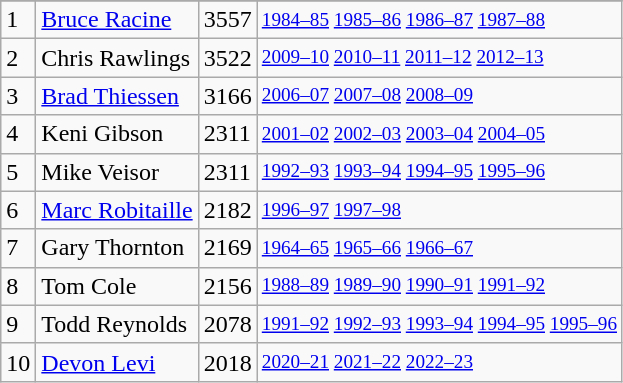<table class="wikitable">
<tr>
</tr>
<tr>
<td>1</td>
<td><a href='#'>Bruce Racine</a></td>
<td>3557</td>
<td style="font-size:80%;"><a href='#'>1984–85</a> <a href='#'>1985–86</a> <a href='#'>1986–87</a> <a href='#'>1987–88</a></td>
</tr>
<tr>
<td>2</td>
<td>Chris Rawlings</td>
<td>3522</td>
<td style="font-size:80%;"><a href='#'>2009–10</a> <a href='#'>2010–11</a> <a href='#'>2011–12</a> <a href='#'>2012–13</a></td>
</tr>
<tr>
<td>3</td>
<td><a href='#'>Brad Thiessen</a></td>
<td>3166</td>
<td style="font-size:80%;"><a href='#'>2006–07</a> <a href='#'>2007–08</a> <a href='#'>2008–09</a></td>
</tr>
<tr>
<td>4</td>
<td>Keni Gibson</td>
<td>2311</td>
<td style="font-size:80%;"><a href='#'>2001–02</a> <a href='#'>2002–03</a> <a href='#'>2003–04</a> <a href='#'>2004–05</a></td>
</tr>
<tr>
<td>5</td>
<td>Mike Veisor</td>
<td>2311</td>
<td style="font-size:80%;"><a href='#'>1992–93</a> <a href='#'>1993–94</a> <a href='#'>1994–95</a> <a href='#'>1995–96</a></td>
</tr>
<tr>
<td>6</td>
<td><a href='#'>Marc Robitaille</a></td>
<td>2182</td>
<td style="font-size:80%;"><a href='#'>1996–97</a> <a href='#'>1997–98</a></td>
</tr>
<tr>
<td>7</td>
<td>Gary Thornton</td>
<td>2169</td>
<td style="font-size:80%;"><a href='#'>1964–65</a> <a href='#'>1965–66</a> <a href='#'>1966–67</a></td>
</tr>
<tr>
<td>8</td>
<td>Tom Cole</td>
<td>2156</td>
<td style="font-size:80%;"><a href='#'>1988–89</a> <a href='#'>1989–90</a> <a href='#'>1990–91</a> <a href='#'>1991–92</a></td>
</tr>
<tr>
<td>9</td>
<td>Todd Reynolds</td>
<td>2078</td>
<td style="font-size:80%;"><a href='#'>1991–92</a> <a href='#'>1992–93</a> <a href='#'>1993–94</a> <a href='#'>1994–95</a> <a href='#'>1995–96</a></td>
</tr>
<tr>
<td>10</td>
<td><a href='#'>Devon Levi</a></td>
<td>2018</td>
<td style="font-size:80%;"><a href='#'>2020–21</a> <a href='#'>2021–22</a> <a href='#'>2022–23</a></td>
</tr>
</table>
